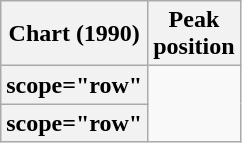<table class="wikitable plainrowheaders sortable">
<tr>
<th scope="col">Chart (1990)</th>
<th scope="col">Peak<br>position</th>
</tr>
<tr>
<th>scope="row" </th>
</tr>
<tr>
<th>scope="row" </th>
</tr>
</table>
